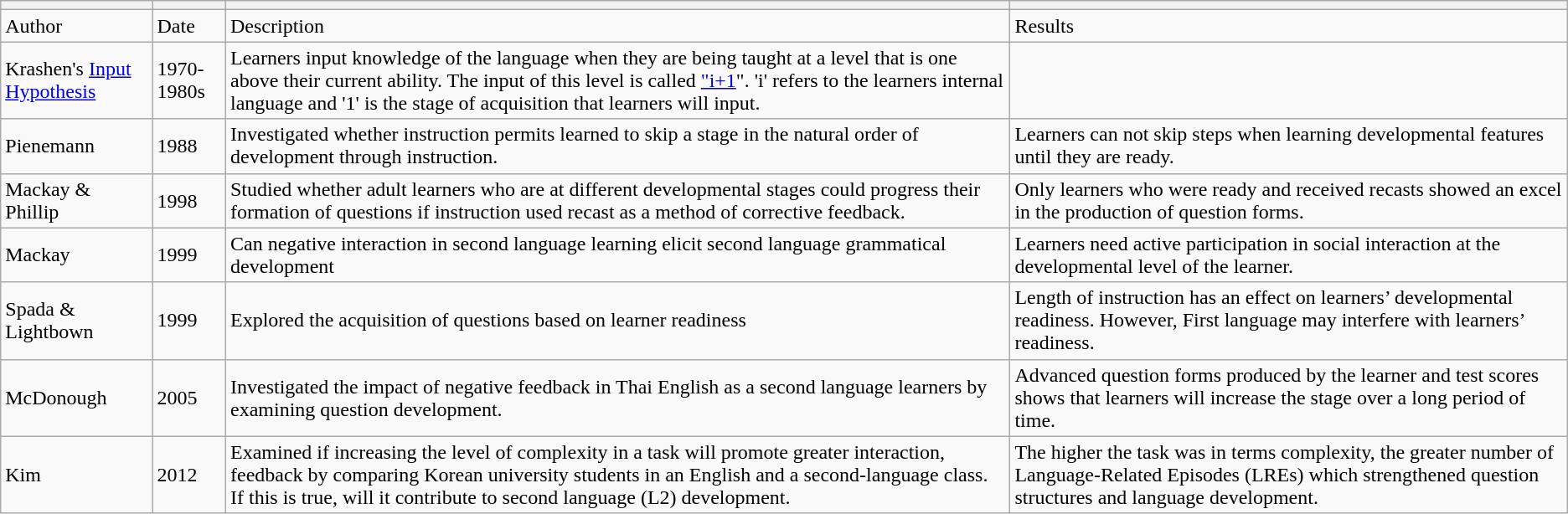<table class="wikitable sortable">
<tr>
<th></th>
<th></th>
<th></th>
<th></th>
</tr>
<tr>
<td>Author</td>
<td>Date</td>
<td>Description</td>
<td>Results</td>
</tr>
<tr>
<td>Krashen's <a href='#'>Input Hypothesis</a></td>
<td>1970-1980s</td>
<td>Learners input knowledge of the language when they are being taught at a level that is one above their current ability. The input of this level is called <a href='#'>"i+1</a>". 'i' refers to the learners internal language and '1' is the stage of acquisition that learners will input.</td>
<td></td>
</tr>
<tr>
<td>Pienemann </td>
<td>1988</td>
<td>Investigated whether instruction permits learned to skip a stage in the natural order of development through instruction.</td>
<td>Learners can not skip steps when learning developmental features until they are ready.</td>
</tr>
<tr>
<td>Mackay & Phillip </td>
<td>1998</td>
<td>Studied whether adult learners who are at different developmental stages could progress their formation of questions if instruction used recast as a method of corrective feedback.</td>
<td>Only learners who were ready and received recasts showed an excel in the production of question forms.</td>
</tr>
<tr>
<td>Mackay </td>
<td>1999</td>
<td>Can negative interaction in second language learning elicit second language grammatical development </td>
<td>Learners need active participation in social interaction at the developmental level of the learner.</td>
</tr>
<tr>
<td>Spada & Lightbown</td>
<td>1999</td>
<td>Explored the acquisition of questions based on learner readiness</td>
<td>Length of instruction has an effect on learners’ developmental readiness. However, First language may interfere with learners’ readiness.</td>
</tr>
<tr>
<td>McDonough</td>
<td>2005</td>
<td>Investigated the impact of negative feedback in Thai English as a second language learners by examining question development.</td>
<td>Advanced question forms produced by the learner and test scores shows that learners will increase the stage over a long period of time.</td>
</tr>
<tr>
<td>Kim</td>
<td>2012</td>
<td>Examined if increasing the level of complexity in a task will promote greater interaction, feedback by comparing Korean university students in an English and a second-language class. If this is true, will it contribute to second language (L2) development.</td>
<td>The higher the task was in terms complexity, the greater number of Language-Related Episodes (LREs) which strengthened question structures and language development.</td>
</tr>
</table>
